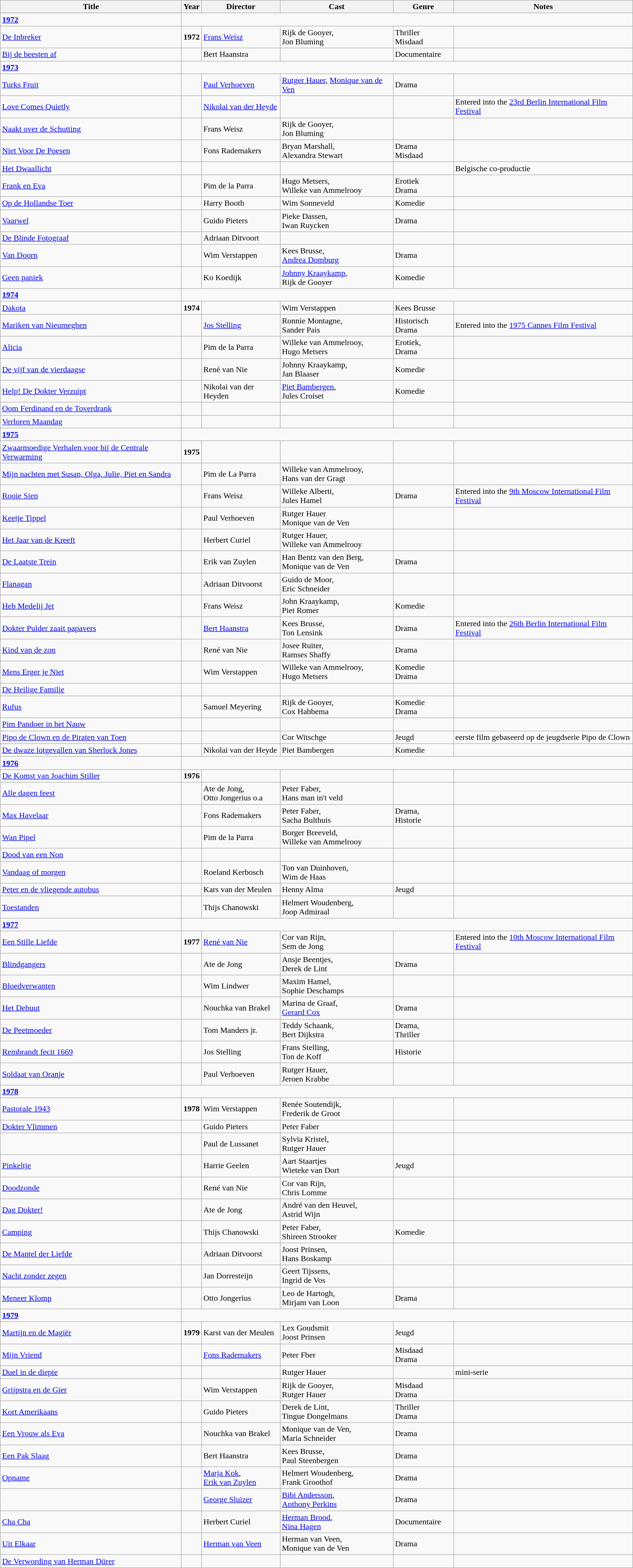<table class="wikitable">
<tr>
<th>Title</th>
<th>Year</th>
<th>Director</th>
<th>Cast</th>
<th>Genre</th>
<th>Notes</th>
</tr>
<tr>
</tr>
<tr>
<td><strong><a href='#'>1972</a></strong></td>
</tr>
<tr>
<td><a href='#'>De Inbreker</a></td>
<td><strong>1972</strong></td>
<td><a href='#'>Frans Weisz</a></td>
<td>Rijk de Gooyer,<br>Jon Bluming</td>
<td>Thriller<br>Misdaad</td>
<td></td>
</tr>
<tr>
<td><a href='#'>Bij de beesten af</a></td>
<td></td>
<td>Bert Haanstra</td>
<td></td>
<td>Documentaire</td>
<td></td>
</tr>
<tr>
<td><strong><a href='#'>1973</a></strong></td>
</tr>
<tr |>
<td><a href='#'>Turks Fruit</a></td>
<td></td>
<td><a href='#'>Paul Verhoeven</a></td>
<td><a href='#'>Rutger Hauer</a>, <a href='#'>Monique van de Ven</a></td>
<td>Drama</td>
<td></td>
</tr>
<tr>
<td><a href='#'>Love Comes Quietly</a></td>
<td></td>
<td><a href='#'>Nikolai van der Heyde</a></td>
<td></td>
<td></td>
<td>Entered into the <a href='#'>23rd Berlin International Film Festival</a></td>
</tr>
<tr>
<td><a href='#'>Naakt over de Schutting</a></td>
<td></td>
<td>Frans Weisz</td>
<td>Rijk de Gooyer,<br>Jon Bluming</td>
<td></td>
<td></td>
</tr>
<tr>
<td><a href='#'>Niet Voor De Poesen</a></td>
<td></td>
<td>Fons Rademakers</td>
<td>Bryan Marshall,<br>Alexandra Stewart</td>
<td>Drama<br>Misdaad</td>
<td></td>
</tr>
<tr>
<td><a href='#'>Het Dwaallicht</a></td>
<td></td>
<td></td>
<td></td>
<td></td>
<td>Belgische co-productie</td>
</tr>
<tr>
<td><a href='#'>Frank en Eva</a></td>
<td></td>
<td>Pim de la Parra</td>
<td>Hugo Metsers,<br>Willeke van Ammelrooy</td>
<td>Erotiek<br>Drama</td>
<td></td>
</tr>
<tr>
<td><a href='#'>Op de Hollandse Toer</a></td>
<td></td>
<td>Harry Booth</td>
<td>Wim Sonneveld</td>
<td>Komedie</td>
<td></td>
</tr>
<tr>
<td><a href='#'>Vaarwel</a></td>
<td></td>
<td>Guido Pieters</td>
<td>Pieke Dassen,<br>Iwan Ruycken</td>
<td>Drama</td>
<td></td>
</tr>
<tr>
<td><a href='#'>De Blinde Fotograaf</a></td>
<td></td>
<td>Adriaan Ditvoort</td>
<td></td>
<td></td>
<td></td>
</tr>
<tr>
<td><a href='#'>Van Doorn</a></td>
<td></td>
<td>Wim Verstappen</td>
<td>Kees Brusse,<br><a href='#'>Andrea Domburg</a></td>
<td>Drama</td>
<td></td>
</tr>
<tr>
<td><a href='#'>Geen paniek</a></td>
<td></td>
<td>Ko Koedijk</td>
<td><a href='#'>Johnny Kraaykamp</a>,<br>Rijk de Gooyer</td>
<td>Komedie</td>
<td></td>
</tr>
<tr>
<td><strong><a href='#'>1974</a></strong></td>
</tr>
<tr>
<td><a href='#'>Dakota</a></td>
<td><strong>1974</strong></td>
<td></td>
<td>Wim Verstappen</td>
<td>Kees Brusse</td>
<td></td>
</tr>
<tr>
<td><a href='#'>Mariken van Nieumeghen</a></td>
<td></td>
<td><a href='#'>Jos Stelling</a></td>
<td>Ronnie Montagne,<br>Sander Pais</td>
<td>Historisch Drama</td>
<td>Entered into the <a href='#'>1975 Cannes Film Festival</a></td>
</tr>
<tr>
<td><a href='#'>Alicia</a></td>
<td></td>
<td>Pim de la Parra</td>
<td>Willeke van Ammelrooy,<br>Hugo Metsers</td>
<td>Erotiek,<br>Drama</td>
<td></td>
</tr>
<tr>
<td><a href='#'>De vijf van de vierdaagse</a></td>
<td></td>
<td>René van Nie</td>
<td>Johnny Kraaykamp,<br>Jan Blaaser</td>
<td>Komedie</td>
<td></td>
</tr>
<tr>
<td><a href='#'>Help! De Dokter Verzuipt</a></td>
<td></td>
<td>Nikolai van der Heyden</td>
<td><a href='#'>Piet Bambergen</a>,<br>Jules Croiset</td>
<td>Komedie</td>
<td></td>
</tr>
<tr>
<td><a href='#'>Oom Ferdinand en de Toverdrank</a></td>
<td></td>
<td></td>
<td></td>
<td></td>
<td></td>
</tr>
<tr>
<td><a href='#'>Verloren Maandag</a></td>
<td></td>
<td></td>
<td></td>
<td></td>
<td></td>
</tr>
<tr>
<td><strong><a href='#'>1975</a></strong></td>
</tr>
<tr>
<td><a href='#'>Zwaarmoedige Verhalen voor bij de Centrale Verwarming</a></td>
<td><strong>1975</strong></td>
<td></td>
<td></td>
<td></td>
<td></td>
</tr>
<tr>
<td><a href='#'>Mijn nachten met Susan, Olga, Julie, Piet en Sandra</a></td>
<td></td>
<td>Pim de La Parra</td>
<td>Willeke van Ammelrooy,<br>Hans van der Gragt</td>
<td></td>
<td></td>
</tr>
<tr>
<td><a href='#'>Rooie Sien</a></td>
<td></td>
<td>Frans Weisz</td>
<td>Willeke Alberti,<br>Jules Hamel</td>
<td>Drama</td>
<td>Entered into the <a href='#'>9th Moscow International Film Festival</a></td>
</tr>
<tr>
<td><a href='#'>Keetje Tippel</a></td>
<td></td>
<td>Paul Verhoeven</td>
<td>Rutger Hauer<br>Monique van de Ven</td>
<td></td>
<td></td>
</tr>
<tr>
<td><a href='#'>Het Jaar van de Kreeft</a></td>
<td></td>
<td>Herbert Curiel</td>
<td>Rutger Hauer,<br>Willeke van Ammelrooy</td>
<td></td>
<td></td>
</tr>
<tr>
<td><a href='#'>De Laatste Trein</a></td>
<td></td>
<td>Erik van Zuylen</td>
<td>Han Bentz van den Berg,<br>Monique van de Ven</td>
<td>Drama</td>
<td></td>
</tr>
<tr>
<td><a href='#'>Flanagan</a></td>
<td></td>
<td>Adriaan Ditvoorst</td>
<td>Guido de Moor,<br>Eric Schneider</td>
<td></td>
<td></td>
</tr>
<tr>
<td><a href='#'>Heb Medelij Jet</a></td>
<td></td>
<td>Frans Weisz</td>
<td>John Kraaykamp,<br>Piet Romer</td>
<td>Komedie</td>
<td></td>
</tr>
<tr>
<td><a href='#'>Dokter Pulder zaait papavers</a></td>
<td></td>
<td><a href='#'>Bert Haanstra</a></td>
<td>Kees Brusse,<br>Ton Lensink</td>
<td>Drama</td>
<td>Entered into the <a href='#'>26th Berlin International Film Festival</a></td>
</tr>
<tr>
<td><a href='#'>Kind van de zon</a></td>
<td></td>
<td>René van Nie</td>
<td>Josee Ruiter,<br>Ramses Shaffy</td>
<td>Drama</td>
<td></td>
</tr>
<tr>
<td><a href='#'>Mens Erger je Niet</a></td>
<td></td>
<td>Wim Verstappen</td>
<td>Willeke van Ammelrooy,<br>Hugo Metsers</td>
<td>Komedie<br>Drama</td>
<td></td>
</tr>
<tr>
<td><a href='#'>De Heilige Familie</a></td>
<td></td>
<td></td>
<td></td>
<td></td>
<td></td>
</tr>
<tr>
<td><a href='#'>Rufus</a></td>
<td></td>
<td>Samuel Meyering</td>
<td>Rijk de Gooyer,<br>Cox Habbema</td>
<td>Komedie<br>Drama</td>
<td></td>
</tr>
<tr>
<td><a href='#'>Pim Pandoer in het Nauw</a></td>
<td></td>
<td></td>
<td></td>
<td></td>
<td></td>
</tr>
<tr>
<td><a href='#'>Pipo de Clown en de Piraten van Toen</a></td>
<td></td>
<td></td>
<td>Cor Witschge</td>
<td>Jeugd</td>
<td>eerste film gebaseerd op de jeugdserie Pipo de Clown</td>
</tr>
<tr>
<td><a href='#'>De dwaze lotgevallen van Sherlock Jones</a></td>
<td></td>
<td>Nikolai van der Heyde</td>
<td>Piet Bambergen</td>
<td>Komedie</td>
<td></td>
</tr>
<tr>
<td><strong><a href='#'>1976</a></strong></td>
</tr>
<tr>
<td><a href='#'>De Komst van Joachim Stiller</a></td>
<td><strong>1976</strong></td>
<td></td>
<td></td>
<td></td>
<td></td>
</tr>
<tr>
<td><a href='#'>Alle dagen feest</a></td>
<td></td>
<td>Ate de Jong,<br>Otto Jongerius o.a</td>
<td>Peter Faber,<br>Hans man in't veld</td>
<td></td>
<td></td>
</tr>
<tr>
<td><a href='#'>Max Havelaar</a></td>
<td></td>
<td>Fons Rademakers</td>
<td>Peter Faber,<br>Sacha Bulthuis</td>
<td>Drama,<br>Historie</td>
<td></td>
</tr>
<tr>
<td><a href='#'>Wan Pipel</a></td>
<td></td>
<td>Pim de la Parra</td>
<td>Borger Breeveld,<br>Willeke van Ammelrooy</td>
<td></td>
<td></td>
</tr>
<tr>
<td><a href='#'>Dood van een Non</a></td>
<td></td>
<td></td>
<td></td>
<td></td>
<td></td>
</tr>
<tr>
<td><a href='#'>Vandaag of morgen</a></td>
<td></td>
<td>Roeland Kerbosch</td>
<td>Ton van Duinhoven,<br>Wim de Haas</td>
<td></td>
<td></td>
</tr>
<tr>
<td><a href='#'>Peter en de vliegende autobus</a></td>
<td></td>
<td>Kars van der Meulen</td>
<td>Henny Alma</td>
<td>Jeugd</td>
<td></td>
</tr>
<tr>
<td><a href='#'>Toestanden</a></td>
<td></td>
<td>Thijs Chanowski</td>
<td>Helmert Woudenberg,<br>Joop Admiraal</td>
<td></td>
<td></td>
</tr>
<tr>
<td><strong><a href='#'>1977</a></strong></td>
</tr>
<tr>
<td><a href='#'>Een Stille Liefde</a></td>
<td><strong>1977</strong></td>
<td><a href='#'>René van Nie</a></td>
<td>Cor van Rijn,<br>Sem de Jong</td>
<td></td>
<td>Entered into the <a href='#'>10th Moscow International Film Festival</a></td>
</tr>
<tr>
<td><a href='#'>Blindgangers</a></td>
<td></td>
<td>Ate de Jong</td>
<td>Ansje Beentjes,<br>Derek de Lint</td>
<td>Drama</td>
<td></td>
</tr>
<tr>
<td><a href='#'>Bloedverwanten</a></td>
<td></td>
<td>Wim Lindwer</td>
<td>Maxim Hamel,<br>Sophie Deschamps</td>
<td></td>
<td></td>
</tr>
<tr>
<td><a href='#'>Het Debuut</a></td>
<td></td>
<td>Nouchka van Brakel</td>
<td>Marina de Graaf,<br><a href='#'>Gerard Cox</a></td>
<td>Drama</td>
<td></td>
</tr>
<tr>
<td><a href='#'>De Peetmoeder</a></td>
<td></td>
<td>Tom Manders jr.</td>
<td>Teddy Schaank,<br>Bert Dijkstra</td>
<td>Drama,<br>Thriller</td>
<td></td>
</tr>
<tr>
<td><a href='#'>Rembrandt fecit 1669</a></td>
<td></td>
<td>Jos Stelling</td>
<td>Frans Stelling,<br>Ton de Koff</td>
<td>Historie</td>
<td></td>
</tr>
<tr>
<td><a href='#'>Soldaat van Oranje</a></td>
<td></td>
<td>Paul Verhoeven</td>
<td>Rutger Hauer,<br>Jeroen Krabbe</td>
<td></td>
<td></td>
</tr>
<tr>
<td><strong><a href='#'>1978</a></strong></td>
</tr>
<tr>
<td><a href='#'>Pastorale 1943</a></td>
<td><strong>1978</strong></td>
<td>Wim Verstappen</td>
<td>Renée Soutendijk,<br>Frederik de Groot</td>
<td></td>
<td></td>
</tr>
<tr>
<td><a href='#'>Dokter Vlimmen</a></td>
<td></td>
<td>Guido Pieters</td>
<td>Peter Faber</td>
<td></td>
<td></td>
</tr>
<tr>
<td></td>
<td></td>
<td>Paul de Lussanet</td>
<td>Sylvia Kristel,<br>Rutger Hauer</td>
<td></td>
<td></td>
</tr>
<tr>
<td><a href='#'>Pinkeltje</a></td>
<td></td>
<td>Harrie Geelen</td>
<td>Aart Staartjes<br>Wieteke van Dort</td>
<td>Jeugd</td>
<td></td>
</tr>
<tr>
<td><a href='#'>Doodzonde</a></td>
<td></td>
<td>René van Nie</td>
<td>Cor van Rijn,<br>Chris Lomme</td>
<td></td>
<td></td>
</tr>
<tr>
<td><a href='#'>Dag Dokter!</a></td>
<td></td>
<td>Ate de Jong</td>
<td>André van den Heuvel,<br>Astrid Wijn</td>
<td></td>
<td></td>
</tr>
<tr>
<td><a href='#'>Camping</a></td>
<td></td>
<td>Thijs Chanowski</td>
<td>Peter Faber,<br>Shireen Strooker</td>
<td>Komedie</td>
<td></td>
</tr>
<tr>
<td><a href='#'>De Mantel der Liefde</a></td>
<td></td>
<td>Adriaan Ditvoorst</td>
<td>Joost Prinsen,<br>Hans Boskamp</td>
<td></td>
<td></td>
</tr>
<tr>
<td><a href='#'>Nacht zonder zegen</a></td>
<td></td>
<td>Jan Dorresteijn</td>
<td>Geert Tijssens,<br>Ingrid de Vos</td>
<td></td>
<td></td>
</tr>
<tr>
<td><a href='#'>Meneer Klomp</a></td>
<td></td>
<td>Otto Jongerius</td>
<td>Leo de Hartogh,<br>Mirjam van Loon</td>
<td>Drama</td>
<td></td>
</tr>
<tr>
<td><strong><a href='#'>1979</a></strong></td>
</tr>
<tr>
<td><a href='#'>Martijn en de Magiër</a></td>
<td><strong>1979</strong></td>
<td>Karst van der Meulen</td>
<td>Lex Goudsmit<br>Joost Prinsen</td>
<td>Jeugd</td>
<td></td>
</tr>
<tr>
<td><a href='#'>Mijn Vriend</a></td>
<td></td>
<td><a href='#'>Fons Rademakers</a></td>
<td>Peter Fber</td>
<td>Misdaad<br>Drama</td>
<td></td>
</tr>
<tr>
<td><a href='#'>Duel in de diepte</a></td>
<td></td>
<td></td>
<td>Rutger Hauer</td>
<td></td>
<td>mini-serie</td>
</tr>
<tr>
<td><a href='#'>Grijpstra en de Gier</a></td>
<td></td>
<td>Wim Verstappen</td>
<td>Rijk de Gooyer,<br>Rutger Hauer</td>
<td>Misdaad<br>Drama</td>
<td></td>
</tr>
<tr>
<td><a href='#'>Kort Amerikaans</a></td>
<td></td>
<td>Guido Pieters</td>
<td>Derek de Lint,<br>Tingue Dongelmans</td>
<td>Thriller<br>Drama</td>
<td></td>
</tr>
<tr>
<td><a href='#'>Een Vrouw als Eva</a></td>
<td></td>
<td>Nouchka van Brakel</td>
<td>Monique van de Ven,<br>Maria Schneider</td>
<td>Drama</td>
<td></td>
</tr>
<tr>
<td><a href='#'>Een Pak Slaag</a></td>
<td></td>
<td>Bert Haanstra</td>
<td>Kees Brusse,<br>Paul Steenbergen</td>
<td>Drama</td>
<td></td>
</tr>
<tr>
<td><a href='#'>Opname</a></td>
<td></td>
<td><a href='#'>Marja Kok</a>,<br><a href='#'>Erik van Zuylen</a></td>
<td>Helmert Woudenberg,<br>Frank Groothof</td>
<td>Drama</td>
<td></td>
</tr>
<tr>
<td></td>
<td></td>
<td><a href='#'>George Sluizer</a></td>
<td><a href='#'>Bibi Andersson</a>,<br><a href='#'>Anthony Perkins</a></td>
<td>Drama</td>
<td></td>
</tr>
<tr>
<td><a href='#'>Cha Cha</a></td>
<td></td>
<td>Herbert Curiel</td>
<td><a href='#'>Herman Brood</a>,<br><a href='#'>Nina Hagen</a></td>
<td>Documentaire</td>
<td></td>
</tr>
<tr>
<td><a href='#'>Uit Elkaar</a></td>
<td></td>
<td><a href='#'>Herman van Veen</a></td>
<td>Herman van Veen,<br>Monique van de Ven</td>
<td>Drama</td>
<td></td>
</tr>
<tr>
<td><a href='#'>De Verwording van Herman Dürer</a></td>
<td></td>
<td></td>
<td></td>
<td></td>
<td></td>
</tr>
</table>
